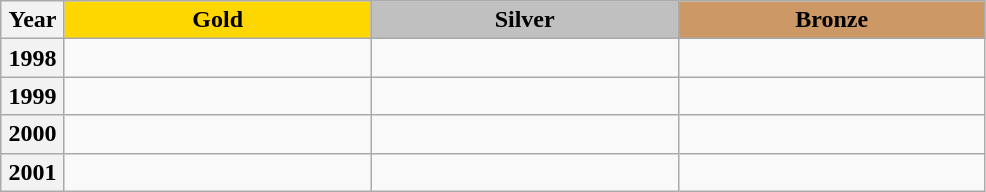<table class="wikitable"  style="font-size:100%;" border=1 cellpadding=2 cellspacing=0>
<tr>
<th width=6% align="center" colspan=1>Year</th>
<td width=29% align="center"  bgcolor="gold"><strong>Gold</strong></td>
<td width=29% align="center"  bgcolor="silver"><strong>Silver</strong></td>
<td width=29% align="center"  bgcolor="#CC9966"><strong>Bronze</strong></td>
</tr>
<tr>
<th>1998</th>
<td></td>
<td></td>
<td></td>
</tr>
<tr>
<th>1999</th>
<td></td>
<td></td>
<td></td>
</tr>
<tr>
<th>2000</th>
<td></td>
<td></td>
<td></td>
</tr>
<tr>
<th>2001</th>
<td></td>
<td></td>
<td></td>
</tr>
</table>
